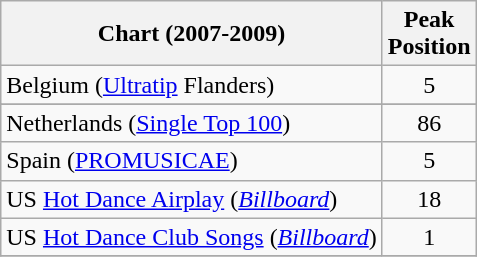<table class="wikitable sortable">
<tr>
<th align="left">Chart (2007-2009)</th>
<th align="left">Peak<br>Position</th>
</tr>
<tr>
<td align="left">Belgium (<a href='#'>Ultratip</a> Flanders)</td>
<td align="center">5</td>
</tr>
<tr>
</tr>
<tr>
<td align="left">Netherlands (<a href='#'>Single Top 100</a>)</td>
<td align="center">86</td>
</tr>
<tr>
<td align="left">Spain (<a href='#'>PROMUSICAE</a>)</td>
<td align="center">5</td>
</tr>
<tr>
<td align="left">US <a href='#'>Hot Dance Airplay</a> (<em><a href='#'>Billboard</a></em>)</td>
<td align="center">18</td>
</tr>
<tr>
<td align="left">US <a href='#'>Hot Dance Club Songs</a> (<em><a href='#'>Billboard</a></em>)</td>
<td align="center">1</td>
</tr>
<tr>
</tr>
</table>
